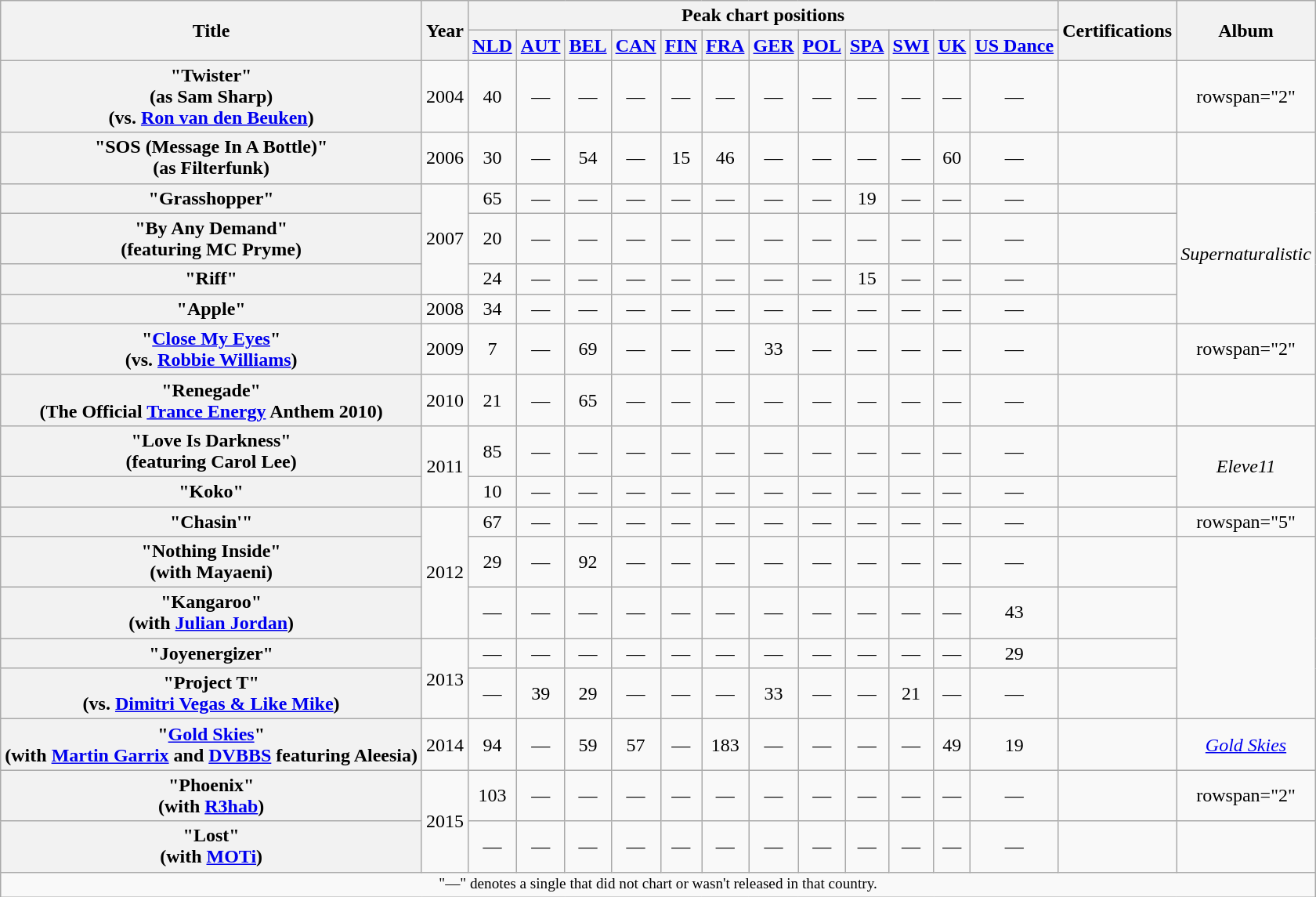<table class="wikitable plainrowhearders" style="text-align:center;">
<tr>
<th scope="col" rowspan="2">Title</th>
<th scope="col" rowspan="2">Year</th>
<th scope="col" colspan="12">Peak chart positions</th>
<th scope="col" rowspan="2">Certifications</th>
<th scope="col" rowspan="2">Album</th>
</tr>
<tr>
<th scope="row"><span><a href='#'>NLD</a></span><br></th>
<th scope="row"><span><a href='#'>AUT</a></span><br></th>
<th scope="row"><span><a href='#'>BEL</a></span><br></th>
<th scope="row"><span><a href='#'>CAN</a></span><br></th>
<th scope="row"><span><a href='#'>FIN</a></span><br></th>
<th scope="row"><span><a href='#'>FRA</a></span><br></th>
<th scope="row"><span><a href='#'>GER</a></span><br></th>
<th scope="row"><span><a href='#'>POL</a></span><br></th>
<th scope="row"><span><a href='#'>SPA</a></span><br></th>
<th scope="row"><span><a href='#'>SWI</a></span><br></th>
<th scope="row"><span><a href='#'>UK</a></span></th>
<th scope="row"><span><a href='#'>US Dance</a></span><br></th>
</tr>
<tr>
<th scope="row">"Twister"<br><span>(as Sam Sharp)<br>(vs. <a href='#'>Ron van den Beuken</a>)</span></th>
<td>2004</td>
<td>40</td>
<td>—</td>
<td>—</td>
<td>—</td>
<td>—</td>
<td>—</td>
<td>—</td>
<td>—</td>
<td>—</td>
<td>—</td>
<td>—</td>
<td>—</td>
<td></td>
<td>rowspan="2" </td>
</tr>
<tr>
<th scope="row">"SOS (Message In A Bottle)"<br><span>(as Filterfunk)</span></th>
<td>2006</td>
<td>30</td>
<td>—</td>
<td>54</td>
<td>—</td>
<td>15</td>
<td>46</td>
<td>—</td>
<td>—</td>
<td>—</td>
<td>—</td>
<td>60</td>
<td>—</td>
<td></td>
</tr>
<tr>
<th scope=row>"Grasshopper"</th>
<td rowspan="3">2007</td>
<td>65</td>
<td>—</td>
<td>—</td>
<td>—</td>
<td>—</td>
<td>—</td>
<td>—</td>
<td>—</td>
<td>19</td>
<td>—</td>
<td>—</td>
<td>—</td>
<td></td>
<td rowspan="4"><em>Supernaturalistic</em></td>
</tr>
<tr>
<th scope="row">"By Any Demand"<br><span>(featuring MC Pryme)</span></th>
<td>20</td>
<td>—</td>
<td>—</td>
<td>—</td>
<td>—</td>
<td>—</td>
<td>—</td>
<td>—</td>
<td>—</td>
<td>—</td>
<td>—</td>
<td>—</td>
<td></td>
</tr>
<tr>
<th scope="row">"Riff"</th>
<td>24</td>
<td>—</td>
<td>—</td>
<td>—</td>
<td>—</td>
<td>—</td>
<td>—</td>
<td>—</td>
<td>15</td>
<td>—</td>
<td>—</td>
<td>—</td>
<td></td>
</tr>
<tr>
<th scope="row">"Apple"</th>
<td>2008</td>
<td>34</td>
<td>—</td>
<td>—</td>
<td>—</td>
<td>—</td>
<td>—</td>
<td>—</td>
<td>—</td>
<td>—</td>
<td>—</td>
<td>—</td>
<td>—</td>
<td></td>
</tr>
<tr>
<th scope="row">"<a href='#'>Close My Eyes</a>"<br><span>(vs. <a href='#'>Robbie Williams</a>)</span></th>
<td>2009</td>
<td>7</td>
<td>—</td>
<td>69</td>
<td>—</td>
<td>—</td>
<td>—</td>
<td>33</td>
<td>—</td>
<td>—</td>
<td>—</td>
<td>—</td>
<td>—</td>
<td></td>
<td>rowspan="2" </td>
</tr>
<tr>
<th scope="row">"Renegade"<br><span>(The Official <a href='#'>Trance Energy</a> Anthem 2010)</span></th>
<td>2010</td>
<td>21</td>
<td>—</td>
<td>65</td>
<td>—</td>
<td>—</td>
<td>—</td>
<td>—</td>
<td>—</td>
<td>—</td>
<td>—</td>
<td>—</td>
<td>—</td>
<td></td>
</tr>
<tr>
<th scope="row">"Love Is Darkness"<br><span>(featuring Carol Lee)</span></th>
<td rowspan="2">2011</td>
<td>85</td>
<td>—</td>
<td>—</td>
<td>—</td>
<td>—</td>
<td>—</td>
<td>—</td>
<td>—</td>
<td>—</td>
<td>—</td>
<td>—</td>
<td>—</td>
<td></td>
<td rowspan="2"><em>Eleve11</em></td>
</tr>
<tr>
<th scope="row">"Koko"</th>
<td>10</td>
<td>—</td>
<td>—</td>
<td>—</td>
<td>—</td>
<td>—</td>
<td>—</td>
<td>—</td>
<td>—</td>
<td>—</td>
<td>—</td>
<td>—</td>
<td></td>
</tr>
<tr>
<th scope="row">"Chasin'"</th>
<td rowspan="3">2012</td>
<td>67</td>
<td>—</td>
<td>—</td>
<td>—</td>
<td>—</td>
<td>—</td>
<td>—</td>
<td>—</td>
<td>—</td>
<td>—</td>
<td>—</td>
<td>—</td>
<td></td>
<td>rowspan="5" </td>
</tr>
<tr>
<th scope="row">"Nothing Inside"<br><span>(with Mayaeni)</span></th>
<td>29</td>
<td>—</td>
<td>92</td>
<td>—</td>
<td>—</td>
<td>—</td>
<td>—</td>
<td>—</td>
<td>—</td>
<td>—</td>
<td>—</td>
<td>—</td>
<td></td>
</tr>
<tr>
<th scope="row">"Kangaroo"<br><span>(with <a href='#'>Julian Jordan</a>)</span></th>
<td>—</td>
<td>—</td>
<td>—</td>
<td>—</td>
<td>—</td>
<td>—</td>
<td>—</td>
<td>—</td>
<td>—</td>
<td>—</td>
<td>—</td>
<td>43</td>
<td></td>
</tr>
<tr>
<th scope="row">"Joyenergizer"</th>
<td rowspan="2">2013</td>
<td>—</td>
<td>—</td>
<td>—</td>
<td>—</td>
<td>—</td>
<td>—</td>
<td>—</td>
<td>—</td>
<td>—</td>
<td>—</td>
<td>—</td>
<td>29</td>
<td></td>
</tr>
<tr>
<th scope="row">"Project T"<br><span>(vs. <a href='#'>Dimitri Vegas & Like Mike</a>)</span></th>
<td>—</td>
<td>39</td>
<td>29</td>
<td>—</td>
<td>—</td>
<td>—</td>
<td>33</td>
<td>—</td>
<td>—</td>
<td>21</td>
<td>—</td>
<td>—</td>
<td></td>
</tr>
<tr>
<th scope="row">"<a href='#'>Gold Skies</a>"<br><span>(with <a href='#'>Martin Garrix</a> and <a href='#'>DVBBS</a> featuring Aleesia)</span></th>
<td>2014</td>
<td>94</td>
<td>—</td>
<td>59</td>
<td>57</td>
<td>—</td>
<td>183</td>
<td>—</td>
<td>—</td>
<td>—</td>
<td>—</td>
<td>49</td>
<td>19</td>
<td></td>
<td><em><a href='#'>Gold Skies</a></em></td>
</tr>
<tr>
<th scope="row">"Phoenix"<br><span>(with <a href='#'>R3hab</a>)</span></th>
<td rowspan="2">2015</td>
<td>103</td>
<td>—</td>
<td>—</td>
<td>—</td>
<td>—</td>
<td>—</td>
<td>—</td>
<td>—</td>
<td>—</td>
<td>—</td>
<td>—</td>
<td>—</td>
<td></td>
<td>rowspan="2" </td>
</tr>
<tr>
<th scope="row">"Lost"<br><span>(with <a href='#'>MOTi</a>)</span></th>
<td>—</td>
<td>—</td>
<td>—</td>
<td>—</td>
<td>—</td>
<td>—</td>
<td>—</td>
<td>—</td>
<td>—</td>
<td>—</td>
<td>—</td>
<td>—</td>
<td></td>
</tr>
<tr>
<td colspan="16" style="font-size:80%;">"—" denotes a single that did not chart or wasn't released in that country.</td>
</tr>
</table>
